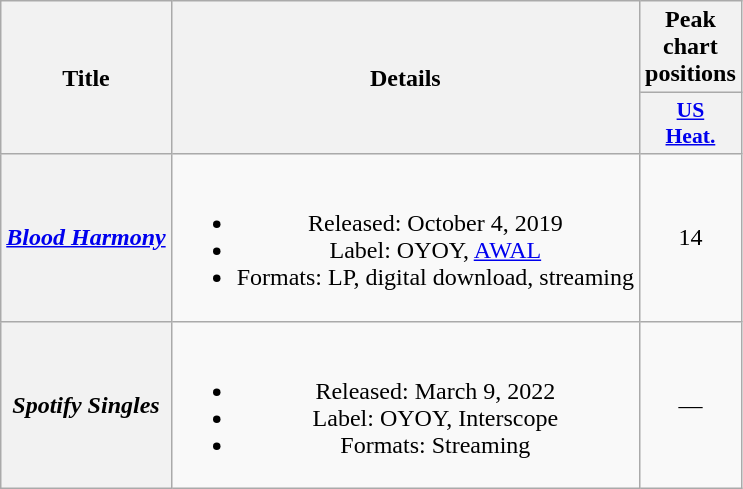<table class="wikitable plainrowheaders" style="text-align:center">
<tr>
<th scope="col" rowspan="2">Title</th>
<th scope="col" rowspan="2">Details</th>
<th scope="col" colspan="1">Peak chart positions</th>
</tr>
<tr>
<th scope="col" style="width:3em;font-size:90%;"><a href='#'>US<br>Heat.</a><br></th>
</tr>
<tr>
<th scope="row"><em><a href='#'>Blood Harmony</a></em></th>
<td><br><ul><li>Released: October 4, 2019</li><li>Label: OYOY, <a href='#'>AWAL</a></li><li>Formats: LP, digital download, streaming</li></ul></td>
<td>14</td>
</tr>
<tr>
<th scope="row"><em>Spotify Singles</em></th>
<td><br><ul><li>Released: March 9, 2022</li><li>Label: OYOY, Interscope</li><li>Formats: Streaming</li></ul></td>
<td>—</td>
</tr>
</table>
